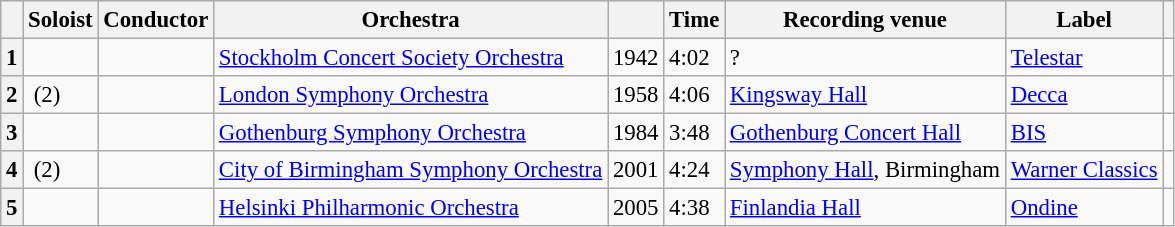<table class="wikitable sortable" style="margin-right:0; font-size:95%">
<tr>
<th scope="col"></th>
<th scope="col">Soloist</th>
<th scope="col">Conductor</th>
<th scope="col">Orchestra</th>
<th scope="col"></th>
<th scope="col">Time</th>
<th scope="col">Recording venue</th>
<th scope="col">Label</th>
<th scope="col"class="unsortable"></th>
</tr>
<tr>
<th scope="row">1</th>
<td></td>
<td></td>
<td><a href='#'>Stockholm Concert Society Orchestra</a></td>
<td>1942</td>
<td>4:02</td>
<td>?</td>
<td><a href='#'>Telestar</a></td>
<td></td>
</tr>
<tr>
<th scope="row">2</th>
<td> (2)</td>
<td></td>
<td><a href='#'>London Symphony Orchestra</a></td>
<td>1958</td>
<td>4:06</td>
<td><a href='#'>Kingsway Hall</a></td>
<td><a href='#'>Decca</a></td>
<td></td>
</tr>
<tr>
<th scope="row">3</th>
<td></td>
<td></td>
<td><a href='#'>Gothenburg Symphony Orchestra</a></td>
<td>1984</td>
<td>3:48</td>
<td><a href='#'>Gothenburg Concert Hall</a></td>
<td><a href='#'>BIS</a></td>
<td></td>
</tr>
<tr>
<th scope="row">4</th>
<td> (2)</td>
<td></td>
<td><a href='#'>City of Birmingham Symphony Orchestra</a></td>
<td>2001</td>
<td>4:24</td>
<td><a href='#'>Symphony Hall</a>, Birmingham</td>
<td><a href='#'>Warner Classics</a></td>
<td></td>
</tr>
<tr>
<th scope="row">5</th>
<td></td>
<td></td>
<td><a href='#'>Helsinki Philharmonic Orchestra</a></td>
<td>2005</td>
<td>4:38</td>
<td><a href='#'>Finlandia Hall</a></td>
<td><a href='#'>Ondine</a></td>
<td></td>
</tr>
</table>
